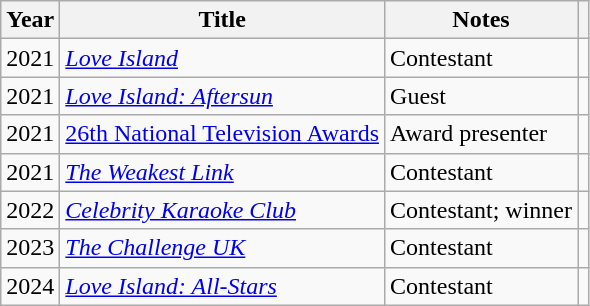<table class="wikitable">
<tr>
<th>Year</th>
<th>Title</th>
<th>Notes</th>
<th></th>
</tr>
<tr>
<td>2021</td>
<td><em><a href='#'>Love Island</a></em></td>
<td>Contestant</td>
<td align="center"></td>
</tr>
<tr>
<td>2021</td>
<td><em><a href='#'>Love Island: Aftersun</a></em></td>
<td>Guest</td>
<td align="center"></td>
</tr>
<tr>
<td>2021</td>
<td><a href='#'>26th National Television Awards</a></td>
<td>Award presenter</td>
<td align="center"></td>
</tr>
<tr>
<td>2021</td>
<td><em><a href='#'>The Weakest Link</a></em></td>
<td>Contestant</td>
<td align="center"></td>
</tr>
<tr>
<td>2022</td>
<td><em><a href='#'>Celebrity Karaoke Club</a></em></td>
<td>Contestant; winner</td>
<td align="center"></td>
</tr>
<tr>
<td>2023</td>
<td><em><a href='#'>The Challenge UK</a></em></td>
<td>Contestant</td>
<td align="center"></td>
</tr>
<tr>
<td>2024</td>
<td><em><a href='#'>Love Island: All-Stars</a></em></td>
<td>Contestant</td>
<td align="center"></td>
</tr>
</table>
